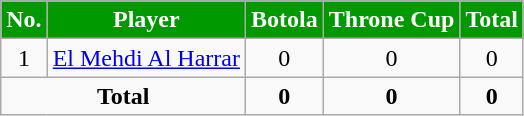<table class="wikitable sortable" style="text-align:center">
<tr>
<th style="background:#009900; color:white; width="10">No.</th>
<th style="background:#009900; color:white; width="150">Player</th>
<th style="background:#009900; color:white; width="100">Botola</th>
<th style="background:#009900; color:white; width="100">Throne Cup</th>
<th style="background:#009900; color:white; width="100">Total</th>
</tr>
<tr>
<td>1</td>
<td style="text-align:left;"> <a href='#'>El Mehdi Al Harrar</a></td>
<td rowspan="-">0</td>
<td rowspan="-">0</td>
<td rowspan="-">0</td>
</tr>
<tr class="sortbottom">
<td colspan="2"><strong>Total</strong></td>
<td rowspan="-"><strong>0</strong></td>
<td rowspan="-"><strong>0</strong></td>
<td rowspan="-"><strong>0</strong></td>
</tr>
</table>
